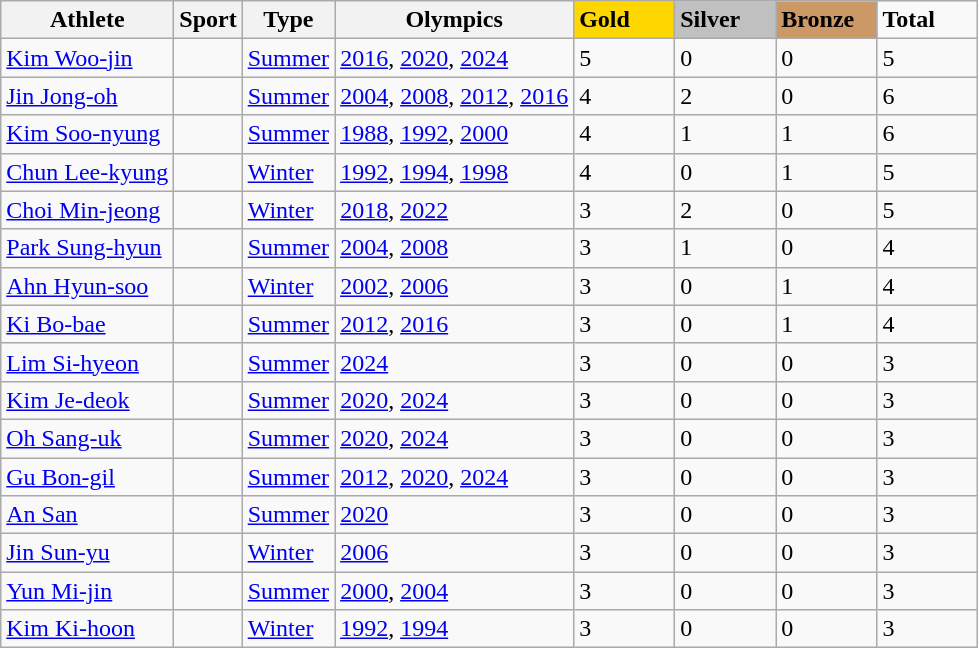<table class="wikitable" style="text-align:left">
<tr>
<th>Athlete</th>
<th>Sport</th>
<th>Type</th>
<th>Olympics</th>
<td width=60 bgcolor=gold><strong>Gold</strong></td>
<td width=60 bgcolor=silver><strong>Silver</strong></td>
<td width=60 bgcolor=cc9966><strong>Bronze</strong></td>
<td width=60><strong>Total</strong></td>
</tr>
<tr>
<td align=left><a href='#'>Kim Woo-jin</a></td>
<td align=left></td>
<td><a href='#'>Summer</a></td>
<td align=left><a href='#'>2016</a>, <a href='#'>2020</a>, <a href='#'>2024</a></td>
<td>5</td>
<td>0</td>
<td>0</td>
<td>5</td>
</tr>
<tr>
<td align=left><a href='#'>Jin Jong-oh</a></td>
<td align=left></td>
<td><a href='#'>Summer</a></td>
<td align=left><a href='#'>2004</a>, <a href='#'>2008</a>, <a href='#'>2012</a>, <a href='#'>2016</a></td>
<td>4</td>
<td>2</td>
<td>0</td>
<td>6</td>
</tr>
<tr>
<td align=left><a href='#'>Kim Soo-nyung</a></td>
<td align=left></td>
<td><a href='#'>Summer</a></td>
<td align=left><a href='#'>1988</a>, <a href='#'>1992</a>, <a href='#'>2000</a></td>
<td>4</td>
<td>1</td>
<td>1</td>
<td>6</td>
</tr>
<tr>
<td align=left><a href='#'>Chun Lee-kyung</a></td>
<td align=left></td>
<td><a href='#'>Winter</a></td>
<td align=left><a href='#'>1992</a>, <a href='#'>1994</a>, <a href='#'>1998</a></td>
<td>4</td>
<td>0</td>
<td>1</td>
<td>5</td>
</tr>
<tr>
<td align=left><a href='#'>Choi Min-jeong</a></td>
<td align=left></td>
<td><a href='#'>Winter</a></td>
<td align=left><a href='#'>2018</a>, <a href='#'>2022</a></td>
<td>3</td>
<td>2</td>
<td>0</td>
<td>5</td>
</tr>
<tr>
<td align=left><a href='#'>Park Sung-hyun</a></td>
<td align=left></td>
<td><a href='#'>Summer</a></td>
<td align=left><a href='#'>2004</a>, <a href='#'>2008</a></td>
<td>3</td>
<td>1</td>
<td>0</td>
<td>4</td>
</tr>
<tr>
<td align=left><a href='#'>Ahn Hyun-soo</a></td>
<td align=left></td>
<td><a href='#'>Winter</a></td>
<td align=left><a href='#'>2002</a>, <a href='#'>2006</a></td>
<td>3</td>
<td>0</td>
<td>1</td>
<td>4</td>
</tr>
<tr>
<td align=left><a href='#'>Ki Bo-bae</a></td>
<td align=left></td>
<td><a href='#'>Summer</a></td>
<td align=left><a href='#'>2012</a>, <a href='#'>2016</a></td>
<td>3</td>
<td>0</td>
<td>1</td>
<td>4</td>
</tr>
<tr>
<td><a href='#'>Lim Si-hyeon</a></td>
<td></td>
<td><a href='#'>Summer</a></td>
<td><a href='#'>2024</a></td>
<td>3</td>
<td>0</td>
<td>0</td>
<td>3</td>
</tr>
<tr>
<td align=left><a href='#'>Kim Je-deok</a></td>
<td align=left></td>
<td><a href='#'>Summer</a></td>
<td align=left><a href='#'>2020</a>, <a href='#'>2024</a></td>
<td>3</td>
<td>0</td>
<td>0</td>
<td>3</td>
</tr>
<tr>
<td align=left><a href='#'>Oh Sang-uk</a></td>
<td align=left></td>
<td><a href='#'>Summer</a></td>
<td align=left><a href='#'>2020</a>, <a href='#'>2024</a></td>
<td>3</td>
<td>0</td>
<td>0</td>
<td>3</td>
</tr>
<tr>
<td align=left><a href='#'>Gu Bon-gil</a></td>
<td align=left></td>
<td><a href='#'>Summer</a></td>
<td align=left><a href='#'>2012</a>, <a href='#'>2020</a>, <a href='#'>2024</a></td>
<td>3</td>
<td>0</td>
<td>0</td>
<td>3</td>
</tr>
<tr>
<td align=left><a href='#'>An San</a></td>
<td align=left></td>
<td><a href='#'>Summer</a></td>
<td align=left><a href='#'>2020</a></td>
<td>3</td>
<td>0</td>
<td>0</td>
<td>3</td>
</tr>
<tr>
<td align=left><a href='#'>Jin Sun-yu</a></td>
<td align=left></td>
<td><a href='#'>Winter</a></td>
<td align=left><a href='#'>2006</a></td>
<td>3</td>
<td>0</td>
<td>0</td>
<td>3</td>
</tr>
<tr>
<td align=left><a href='#'>Yun Mi-jin</a></td>
<td align=left></td>
<td><a href='#'>Summer</a></td>
<td align=left><a href='#'>2000</a>, <a href='#'>2004</a></td>
<td>3</td>
<td>0</td>
<td>0</td>
<td>3</td>
</tr>
<tr>
<td align=left><a href='#'>Kim Ki-hoon</a></td>
<td align=left></td>
<td><a href='#'>Winter</a></td>
<td align=left><a href='#'>1992</a>, <a href='#'>1994</a></td>
<td>3</td>
<td>0</td>
<td>0</td>
<td>3</td>
</tr>
</table>
